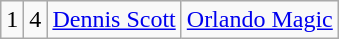<table class="wikitable">
<tr style="text-align:center;" bgcolor="">
<td>1</td>
<td>4</td>
<td><a href='#'>Dennis Scott</a></td>
<td><a href='#'>Orlando Magic</a></td>
</tr>
</table>
